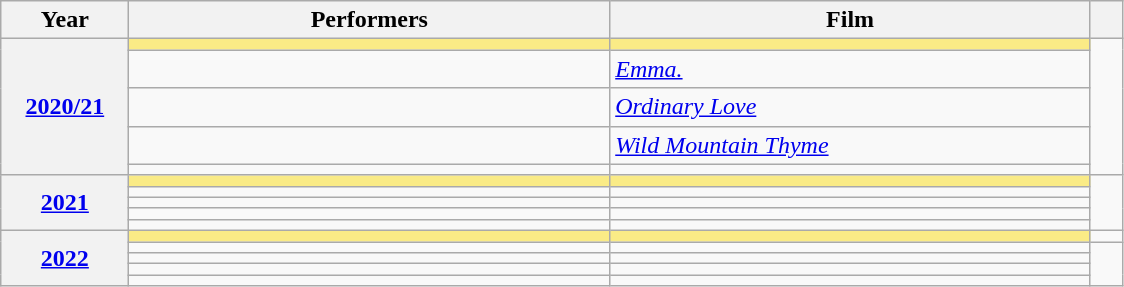<table class="wikitable sortable">
<tr>
<th scope="col" style="width:8%;">Year</th>
<th scope="col" style="width:30%;">Performers</th>
<th scope="col" style="width:30%;">Film</th>
<th scope="col" style="width:2%;" class="unsortable"></th>
</tr>
<tr>
<th scope="row" rowspan=5 style="text-align:center;"><a href='#'>2020/21</a><br></th>
<td style="background:#FAEB86;"><strong></strong></td>
<td style="background:#FAEB86;"><strong></strong> </td>
<td rowspan=5></td>
</tr>
<tr>
<td></td>
<td><em><a href='#'>Emma.</a></em></td>
</tr>
<tr>
<td></td>
<td><em><a href='#'>Ordinary Love</a></em></td>
</tr>
<tr>
<td></td>
<td><em><a href='#'>Wild Mountain Thyme</a></em></td>
</tr>
<tr>
<td></td>
<td></td>
</tr>
<tr>
<th scope="row" rowspan=5 style="text-align:center;"><a href='#'>2021</a><br></th>
<td style="background:#FAEB86;"><strong></strong></td>
<td style="background:#FAEB86;"><strong></strong></td>
<td rowspan=5></td>
</tr>
<tr>
<td></td>
<td></td>
</tr>
<tr>
<td></td>
<td></td>
</tr>
<tr>
<td></td>
<td></td>
</tr>
<tr>
<td></td>
<td></td>
</tr>
<tr>
<th scope="row" rowspan=5 style="text-align:center;"><a href='#'>2022</a><br></th>
<td style="background:#FAEB86;"><strong></strong></td>
<td style="background:#FAEB86;"><strong></strong></td>
</tr>
<tr>
<td></td>
<td></td>
<td rowspan=5></td>
</tr>
<tr>
<td></td>
<td></td>
</tr>
<tr>
<td></td>
<td></td>
</tr>
<tr>
<td></td>
<td></td>
</tr>
</table>
